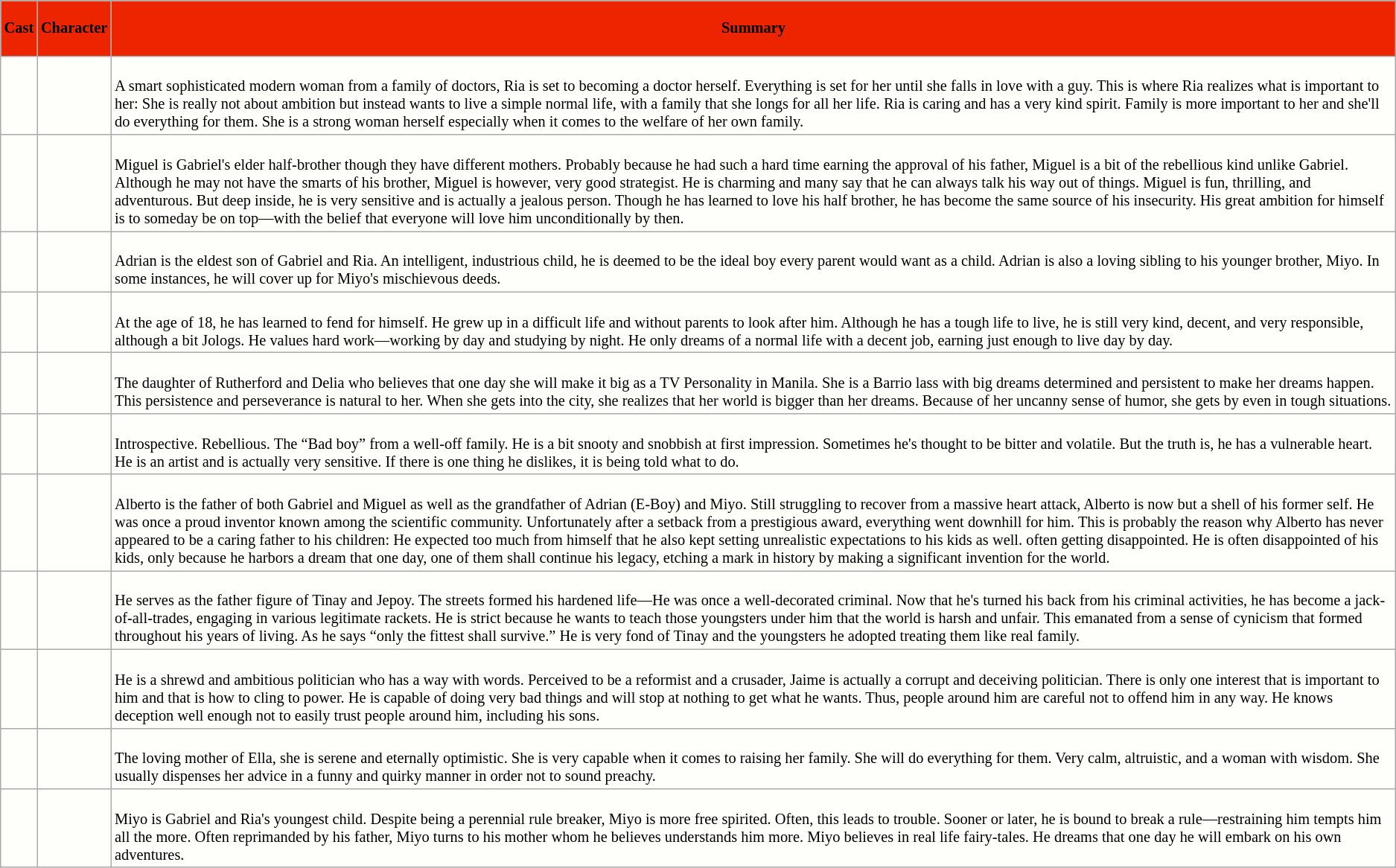<table class="wikitable" style=" background:#FEFEFA; font-size: 85%;">
<tr>
<th style="background:#ec2400 ;"><p>Cast</p></th>
<th style="background:#ec2400; "><p>Character</p></th>
<th style="background:#ec2400 ;"><p>Summary</p></th>
</tr>
<tr>
<td></td>
<td></td>
<td><br>A smart sophisticated modern woman from a family of doctors, Ria is set to becoming a doctor herself. Everything is set for her until she falls in love with a guy. This is where Ria realizes what is important to her: She is really not about ambition but instead wants to live a simple normal life, with a family that she longs for all her life. Ria is caring and has a very kind spirit. Family is more important to her and she'll do everything for them. She is a strong woman herself especially when it comes to the welfare of her own family.</td>
</tr>
<tr>
<td></td>
<td></td>
<td><br>Miguel is Gabriel's elder half-brother though they have different mothers. Probably because he had such a hard time earning the approval of his father, Miguel is a bit of the rebellious kind unlike Gabriel. Although he may not have the smarts of his brother, Miguel is however, very good strategist. He is charming and many say that he can always talk his way out of things. Miguel is fun, thrilling, and adventurous. But deep inside, he is very sensitive and is actually a jealous person. Though he has learned to love his half brother, he has become the same source of his insecurity. His great ambition for himself is to someday be on top—with the belief that everyone will love him unconditionally by then.</td>
</tr>
<tr>
<td></td>
<td></td>
<td><br>Adrian is the eldest son of Gabriel and Ria. An intelligent, industrious child, he is deemed to be the ideal boy every parent would want as a child. Adrian is also a loving sibling to his younger brother, Miyo. In some instances, he will cover up for Miyo's mischievous deeds.</td>
</tr>
<tr>
<td></td>
<td></td>
<td><br>At the age of 18, he has learned to fend for himself. He grew up in a difficult life and without parents to look after him. Although he has a tough life to live, he is still very kind, decent, and very responsible, although a bit Jologs. He values hard work—working by day and studying by night. He only dreams of a normal life with a decent job, earning just enough to live day by day.</td>
</tr>
<tr>
<td></td>
<td></td>
<td><br>The daughter of Rutherford and Delia who believes that one day she will make it big as a TV Personality in Manila. She is a Barrio lass with big dreams determined and persistent to make her dreams happen. This persistence and perseverance is natural to her. When she gets into the city, she realizes that her world is bigger than her dreams. Because of her uncanny sense of humor, she gets by even in tough situations.</td>
</tr>
<tr>
<td></td>
<td></td>
<td><br>Introspective. Rebellious. The “Bad boy” from a well-off family. He is a bit snooty and snobbish at first impression. Sometimes he's thought to be bitter and volatile. But the truth is, he has a vulnerable heart. He is an artist and is actually very sensitive. If there is one thing he dislikes, it is being told what to do.</td>
</tr>
<tr>
<td></td>
<td></td>
<td><br>Alberto is the father of both Gabriel and Miguel as well as the grandfather of Adrian (E-Boy) and Miyo. Still struggling to recover from a massive heart attack, Alberto is now but a shell of his former self. He was once a proud inventor known among the scientific community. Unfortunately after a setback from a prestigious award, everything went downhill for him. This is probably the reason why Alberto has never appeared to be a caring father to his children: He expected too much from himself that he also kept setting unrealistic expectations to his kids as well. often getting disappointed. He is often disappointed of his kids, only because he harbors a dream that one day, one of them shall continue his legacy, etching a mark in history by making a significant invention for the world.</td>
</tr>
<tr>
<td></td>
<td></td>
<td><br>He serves as the father figure of Tinay and Jepoy. The streets formed his hardened life—He was once a well-decorated criminal. Now that he's turned his back from his criminal activities, he has become a jack-of-all-trades, engaging in various legitimate rackets. He is strict because he wants to teach those youngsters under him that the world is harsh and unfair. This emanated from a sense of cynicism that formed throughout his years of living. As he says “only the fittest shall survive.” He is very fond of Tinay and the youngsters he adopted treating them like real family.</td>
</tr>
<tr>
<td></td>
<td></td>
<td><br>He is a shrewd and ambitious politician who has a way with words. Perceived to be a reformist and a crusader, Jaime is actually a corrupt and deceiving politician. There is only one interest that is important to him and that is how to cling to power. He is capable of doing very bad things and will stop at nothing to get what he wants. Thus, people around him are careful not to offend him in any way. He knows deception well enough not to easily trust people around him, including his sons.</td>
</tr>
<tr>
<td></td>
<td></td>
<td><br>The loving mother of Ella, she is serene and eternally optimistic. She is very capable when it comes to raising her family. She will do everything for them. Very calm, altruistic, and a woman with wisdom. She usually dispenses her advice in a funny and quirky manner in order not to sound preachy.</td>
</tr>
<tr>
<td></td>
<td></td>
<td><br>Miyo is Gabriel and Ria's youngest child. Despite being a perennial rule breaker, Miyo is more free spirited. Often, this leads to trouble. Sooner or later, he is bound to break a rule—restraining him tempts him all the more. Often reprimanded by his father, Miyo turns to his mother whom he believes understands him more. Miyo believes in real life fairy-tales. He dreams that one day he will embark on his own adventures.</td>
</tr>
</table>
